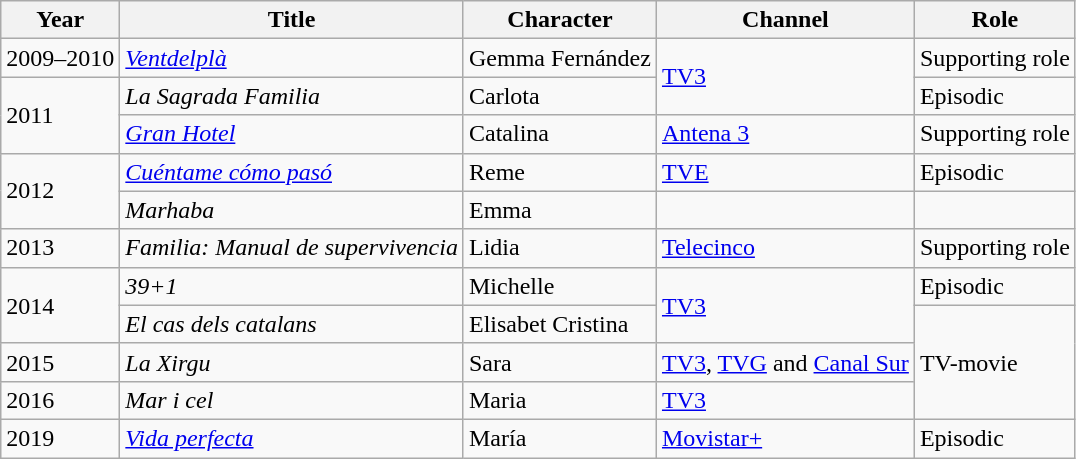<table class="wikitable">
<tr>
<th>Year</th>
<th>Title</th>
<th>Character</th>
<th>Channel</th>
<th>Role</th>
</tr>
<tr>
<td>2009–2010</td>
<td><em><a href='#'>Ventdelplà</a></em></td>
<td>Gemma Fernández</td>
<td rowspan="2"><a href='#'>TV3</a></td>
<td>Supporting role</td>
</tr>
<tr>
<td rowspan="2">2011</td>
<td><em>La Sagrada Familia</em></td>
<td>Carlota</td>
<td>Episodic</td>
</tr>
<tr>
<td><em><a href='#'>Gran Hotel</a></em></td>
<td>Catalina</td>
<td><a href='#'>Antena 3</a></td>
<td>Supporting role</td>
</tr>
<tr>
<td rowspan="2">2012</td>
<td><em><a href='#'>Cuéntame cómo pasó</a></em></td>
<td>Reme</td>
<td><a href='#'>TVE</a></td>
<td>Episodic</td>
</tr>
<tr>
<td><em>Marhaba</em></td>
<td>Emma</td>
<td></td>
<td></td>
</tr>
<tr>
<td>2013</td>
<td><em>Familia: Manual de supervivencia</em></td>
<td>Lidia</td>
<td><a href='#'>Telecinco</a></td>
<td>Supporting role</td>
</tr>
<tr>
<td rowspan="2">2014</td>
<td><em>39+1</em></td>
<td>Michelle</td>
<td rowspan="2"><a href='#'>TV3</a></td>
<td>Episodic</td>
</tr>
<tr>
<td><em>El cas dels catalans</em></td>
<td>Elisabet Cristina</td>
<td rowspan="3">TV-movie</td>
</tr>
<tr>
<td>2015</td>
<td><em>La Xirgu</em></td>
<td>Sara</td>
<td><a href='#'>TV3</a>, <a href='#'>TVG</a> and <a href='#'>Canal Sur</a></td>
</tr>
<tr>
<td>2016</td>
<td><em>Mar i cel</em></td>
<td>Maria</td>
<td><a href='#'>TV3</a></td>
</tr>
<tr>
<td>2019</td>
<td><em><a href='#'>Vida perfecta</a></em></td>
<td>María</td>
<td><a href='#'>Movistar+</a></td>
<td>Episodic</td>
</tr>
</table>
